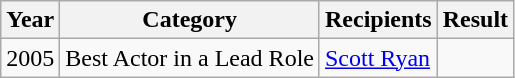<table class="wikitable">
<tr>
<th>Year</th>
<th>Category</th>
<th>Recipients</th>
<th>Result</th>
</tr>
<tr>
<td>2005</td>
<td>Best Actor in a Lead Role</td>
<td><a href='#'>Scott Ryan</a></td>
<td></td>
</tr>
</table>
